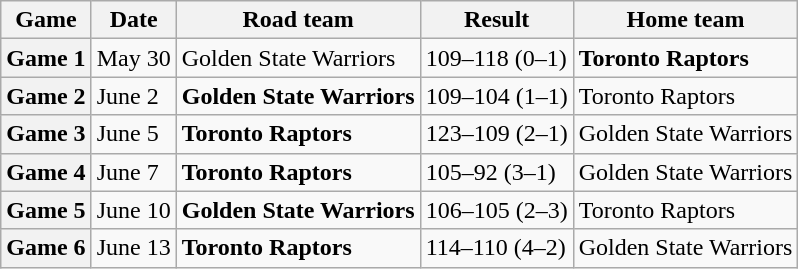<table class="wikitable plainrowheaders">
<tr>
<th scope="col">Game</th>
<th scope="col">Date</th>
<th scope="col">Road team</th>
<th scope="col">Result</th>
<th scope="col">Home team</th>
</tr>
<tr>
<th scope="row">Game 1</th>
<td>May 30</td>
<td>Golden State Warriors</td>
<td>109–118 (0–1)</td>
<td><strong>Toronto Raptors</strong></td>
</tr>
<tr>
<th scope="row">Game 2</th>
<td>June 2</td>
<td><strong>Golden State Warriors</strong></td>
<td>109–104 (1–1)</td>
<td>Toronto Raptors</td>
</tr>
<tr>
<th scope="row">Game 3</th>
<td>June 5</td>
<td><strong>Toronto Raptors</strong></td>
<td>123–109 (2–1)</td>
<td>Golden State Warriors</td>
</tr>
<tr>
<th scope="row">Game 4</th>
<td>June 7</td>
<td><strong>Toronto Raptors</strong></td>
<td>105–92 (3–1)</td>
<td>Golden State Warriors</td>
</tr>
<tr>
<th scope="row">Game 5</th>
<td>June 10</td>
<td><strong>Golden State Warriors</strong></td>
<td>106–105 (2–3)</td>
<td>Toronto Raptors</td>
</tr>
<tr>
<th scope="row">Game 6</th>
<td>June 13</td>
<td><strong>Toronto Raptors</strong></td>
<td>114–110 (4–2)</td>
<td>Golden State Warriors</td>
</tr>
</table>
